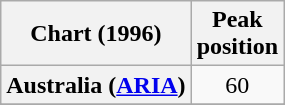<table class="wikitable sortable plainrowheaders">
<tr>
<th>Chart (1996)</th>
<th>Peak<br>position</th>
</tr>
<tr>
<th scope="row">Australia (<a href='#'>ARIA</a>)</th>
<td align="center">60</td>
</tr>
<tr>
</tr>
<tr>
</tr>
<tr>
</tr>
<tr>
</tr>
</table>
